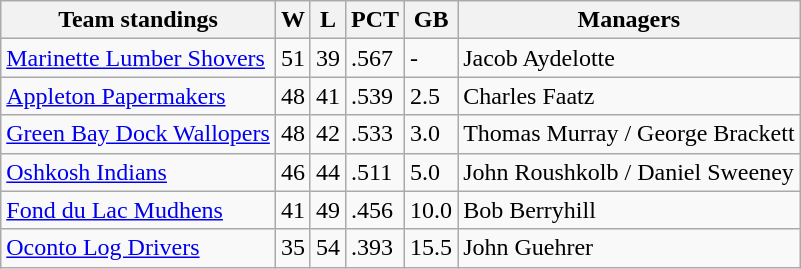<table class="wikitable">
<tr>
<th>Team standings</th>
<th>W</th>
<th>L</th>
<th>PCT</th>
<th>GB</th>
<th>Managers</th>
</tr>
<tr>
<td><a href='#'>Marinette Lumber Shovers</a></td>
<td>51</td>
<td>39</td>
<td>.567</td>
<td>-</td>
<td>Jacob Aydelotte</td>
</tr>
<tr>
<td><a href='#'>Appleton Papermakers</a></td>
<td>48</td>
<td>41</td>
<td>.539</td>
<td>2.5</td>
<td>Charles Faatz</td>
</tr>
<tr>
<td><a href='#'>Green Bay Dock Wallopers</a></td>
<td>48</td>
<td>42</td>
<td>.533</td>
<td>3.0</td>
<td>Thomas Murray / George Brackett</td>
</tr>
<tr>
<td><a href='#'>Oshkosh Indians</a></td>
<td>46</td>
<td>44</td>
<td>.511</td>
<td>5.0</td>
<td>John Roushkolb / Daniel Sweeney</td>
</tr>
<tr>
<td><a href='#'>Fond du Lac Mudhens</a></td>
<td>41</td>
<td>49</td>
<td>.456</td>
<td>10.0</td>
<td>Bob Berryhill</td>
</tr>
<tr>
<td><a href='#'>Oconto Log Drivers</a></td>
<td>35</td>
<td>54</td>
<td>.393</td>
<td>15.5</td>
<td>John Guehrer</td>
</tr>
</table>
